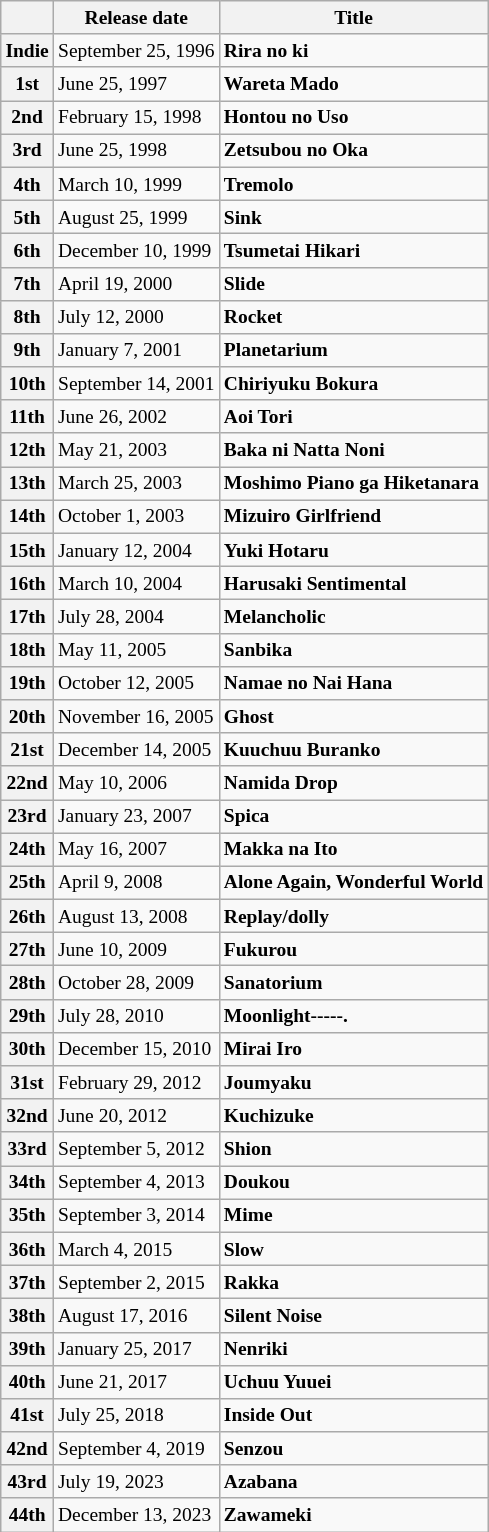<table class="wikitable" style=font-size:small>
<tr>
<th></th>
<th>Release date</th>
<th>Title</th>
</tr>
<tr>
<th>Indie</th>
<td>September 25, 1996</td>
<td><strong>Rira no ki</strong></td>
</tr>
<tr>
<th>1st</th>
<td>June 25, 1997</td>
<td><strong>Wareta Mado</strong></td>
</tr>
<tr>
<th>2nd</th>
<td>February 15, 1998</td>
<td><strong>Hontou no Uso</strong></td>
</tr>
<tr>
<th>3rd</th>
<td>June 25, 1998</td>
<td><strong>Zetsubou no Oka</strong></td>
</tr>
<tr>
<th>4th</th>
<td>March 10, 1999</td>
<td><strong>Tremolo</strong></td>
</tr>
<tr>
<th>5th</th>
<td>August 25, 1999</td>
<td><strong>Sink</strong></td>
</tr>
<tr>
<th>6th</th>
<td>December 10, 1999</td>
<td><strong>Tsumetai Hikari</strong></td>
</tr>
<tr>
<th>7th</th>
<td>April 19, 2000</td>
<td><strong>Slide</strong></td>
</tr>
<tr>
<th>8th</th>
<td>July 12, 2000</td>
<td><strong>Rocket</strong></td>
</tr>
<tr>
<th>9th</th>
<td>January 7, 2001</td>
<td><strong>Planetarium</strong></td>
</tr>
<tr>
<th>10th</th>
<td>September 14, 2001</td>
<td><strong>Chiriyuku Bokura</strong></td>
</tr>
<tr>
<th>11th</th>
<td>June 26, 2002</td>
<td><strong>Aoi Tori</strong></td>
</tr>
<tr>
<th>12th</th>
<td>May 21, 2003</td>
<td><strong>Baka ni Natta Noni</strong></td>
</tr>
<tr>
<th>13th</th>
<td>March 25, 2003</td>
<td><strong>Moshimo Piano ga Hiketanara</strong></td>
</tr>
<tr>
<th>14th</th>
<td>October 1, 2003</td>
<td><strong>Mizuiro Girlfriend</strong></td>
</tr>
<tr>
<th>15th</th>
<td>January 12, 2004</td>
<td><strong>Yuki Hotaru</strong></td>
</tr>
<tr>
<th>16th</th>
<td>March 10, 2004</td>
<td><strong>Harusaki Sentimental</strong></td>
</tr>
<tr>
<th>17th</th>
<td>July 28, 2004</td>
<td><strong>Melancholic</strong></td>
</tr>
<tr>
<th>18th</th>
<td>May 11, 2005</td>
<td><strong>Sanbika</strong></td>
</tr>
<tr>
<th>19th</th>
<td>October 12, 2005</td>
<td><strong>Namae no Nai Hana</strong></td>
</tr>
<tr>
<th>20th</th>
<td>November 16, 2005</td>
<td><strong>Ghost</strong></td>
</tr>
<tr>
<th>21st</th>
<td>December 14, 2005</td>
<td><strong>Kuuchuu Buranko</strong></td>
</tr>
<tr>
<th>22nd</th>
<td>May 10, 2006</td>
<td><strong>Namida Drop</strong></td>
</tr>
<tr>
<th>23rd</th>
<td>January 23, 2007</td>
<td><strong>Spica</strong></td>
</tr>
<tr>
<th>24th</th>
<td>May 16, 2007</td>
<td><strong>Makka na Ito</strong></td>
</tr>
<tr>
<th>25th</th>
<td>April 9, 2008</td>
<td><strong>Alone Again, Wonderful World</strong></td>
</tr>
<tr>
<th>26th</th>
<td>August 13, 2008</td>
<td><strong>Replay/dolly</strong></td>
</tr>
<tr>
<th>27th</th>
<td>June 10, 2009</td>
<td><strong>Fukurou</strong></td>
</tr>
<tr>
<th>28th</th>
<td>October 28, 2009</td>
<td><strong>Sanatorium</strong></td>
</tr>
<tr>
<th>29th</th>
<td>July 28, 2010</td>
<td><strong>Moonlight-----.</strong></td>
</tr>
<tr>
<th>30th</th>
<td>December 15, 2010</td>
<td><strong>Mirai Iro</strong></td>
</tr>
<tr>
<th>31st</th>
<td>February 29, 2012</td>
<td><strong>Joumyaku</strong></td>
</tr>
<tr>
<th>32nd</th>
<td>June 20, 2012</td>
<td><strong>Kuchizuke</strong></td>
</tr>
<tr>
<th>33rd</th>
<td>September 5, 2012</td>
<td><strong>Shion</strong></td>
</tr>
<tr>
<th>34th</th>
<td>September 4, 2013</td>
<td><strong>Doukou</strong></td>
</tr>
<tr>
<th>35th</th>
<td>September 3, 2014</td>
<td><strong>Mime</strong></td>
</tr>
<tr>
<th>36th</th>
<td>March 4, 2015</td>
<td><strong>Slow</strong></td>
</tr>
<tr>
<th>37th</th>
<td>September 2, 2015</td>
<td><strong>Rakka</strong></td>
</tr>
<tr>
<th>38th</th>
<td>August 17, 2016</td>
<td><strong>Silent Noise</strong></td>
</tr>
<tr>
<th>39th</th>
<td>January 25, 2017</td>
<td><strong>Nenriki</strong></td>
</tr>
<tr>
<th>40th</th>
<td>June 21, 2017</td>
<td><strong>Uchuu Yuuei</strong></td>
</tr>
<tr>
<th>41st</th>
<td>July 25, 2018</td>
<td><strong>Inside Out</strong></td>
</tr>
<tr>
<th>42nd</th>
<td>September 4, 2019</td>
<td><strong>Senzou</strong></td>
</tr>
<tr>
<th>43rd</th>
<td>July 19, 2023</td>
<td><strong>Azabana</strong></td>
</tr>
<tr>
<th>44th</th>
<td>December 13, 2023</td>
<td><strong>Zawameki</strong></td>
</tr>
</table>
